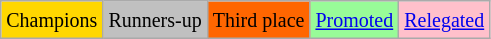<table class="wikitable">
<tr>
<td bgcolor=gold><small>Champions</small></td>
<td bgcolor=silver><small>Runners-up</small></td>
<td bgcolor=ff6600><small>Third place</small></td>
<td bgcolor=palegreen><small><a href='#'>Promoted</a></small></td>
<td bgcolor=pink><small><a href='#'>Relegated</a></small></td>
</tr>
</table>
